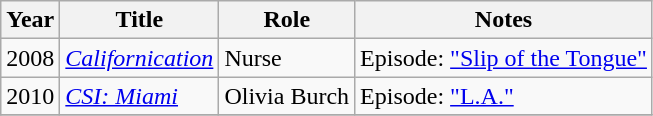<table class="wikitable sortable">
<tr>
<th>Year</th>
<th>Title</th>
<th>Role</th>
<th>Notes</th>
</tr>
<tr>
<td>2008</td>
<td><em><a href='#'>Californication</a></em></td>
<td>Nurse</td>
<td>Episode: <a href='#'>"Slip of the Tongue"</a></td>
</tr>
<tr>
<td>2010</td>
<td><em><a href='#'>CSI: Miami</a></em></td>
<td>Olivia Burch</td>
<td>Episode: <a href='#'>"L.A."</a></td>
</tr>
<tr>
</tr>
</table>
